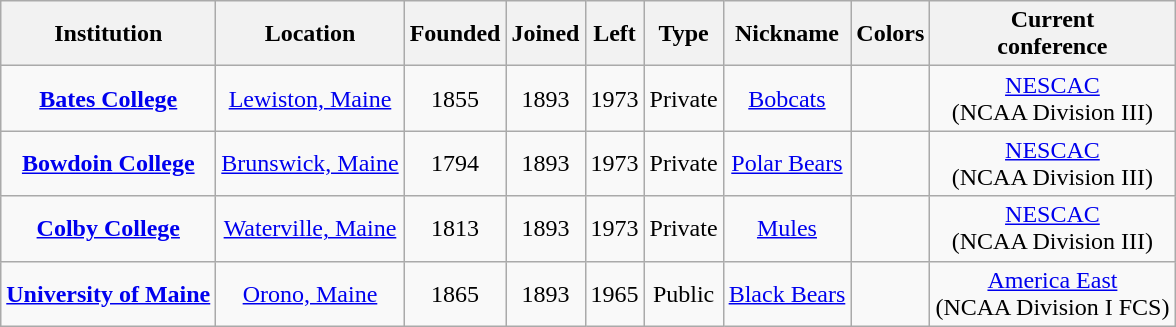<table class="wikitable" style="text-align:center">
<tr>
<th>Institution</th>
<th>Location</th>
<th>Founded</th>
<th>Joined</th>
<th>Left</th>
<th>Type</th>
<th>Nickname</th>
<th>Colors</th>
<th>Current<br>conference</th>
</tr>
<tr>
<td><strong><a href='#'>Bates College</a></strong></td>
<td><a href='#'>Lewiston, Maine</a></td>
<td>1855</td>
<td>1893</td>
<td>1973</td>
<td>Private</td>
<td><a href='#'>Bobcats</a></td>
<td></td>
<td><a href='#'>NESCAC</a><br>(NCAA Division III)</td>
</tr>
<tr>
<td><strong><a href='#'>Bowdoin College</a></strong></td>
<td><a href='#'>Brunswick, Maine</a></td>
<td>1794</td>
<td>1893</td>
<td>1973</td>
<td>Private</td>
<td><a href='#'>Polar Bears</a></td>
<td></td>
<td><a href='#'>NESCAC</a><br>(NCAA Division III)</td>
</tr>
<tr>
<td><strong><a href='#'>Colby College</a></strong></td>
<td><a href='#'>Waterville, Maine</a></td>
<td>1813</td>
<td>1893</td>
<td>1973</td>
<td>Private</td>
<td><a href='#'>Mules</a></td>
<td></td>
<td><a href='#'>NESCAC</a><br>(NCAA Division III)</td>
</tr>
<tr>
<td><strong><a href='#'>University of Maine</a></strong></td>
<td><a href='#'>Orono, Maine</a></td>
<td>1865</td>
<td>1893</td>
<td>1965</td>
<td>Public</td>
<td><a href='#'>Black Bears</a></td>
<td></td>
<td><a href='#'>America East</a><br>(NCAA Division I FCS)</td>
</tr>
</table>
